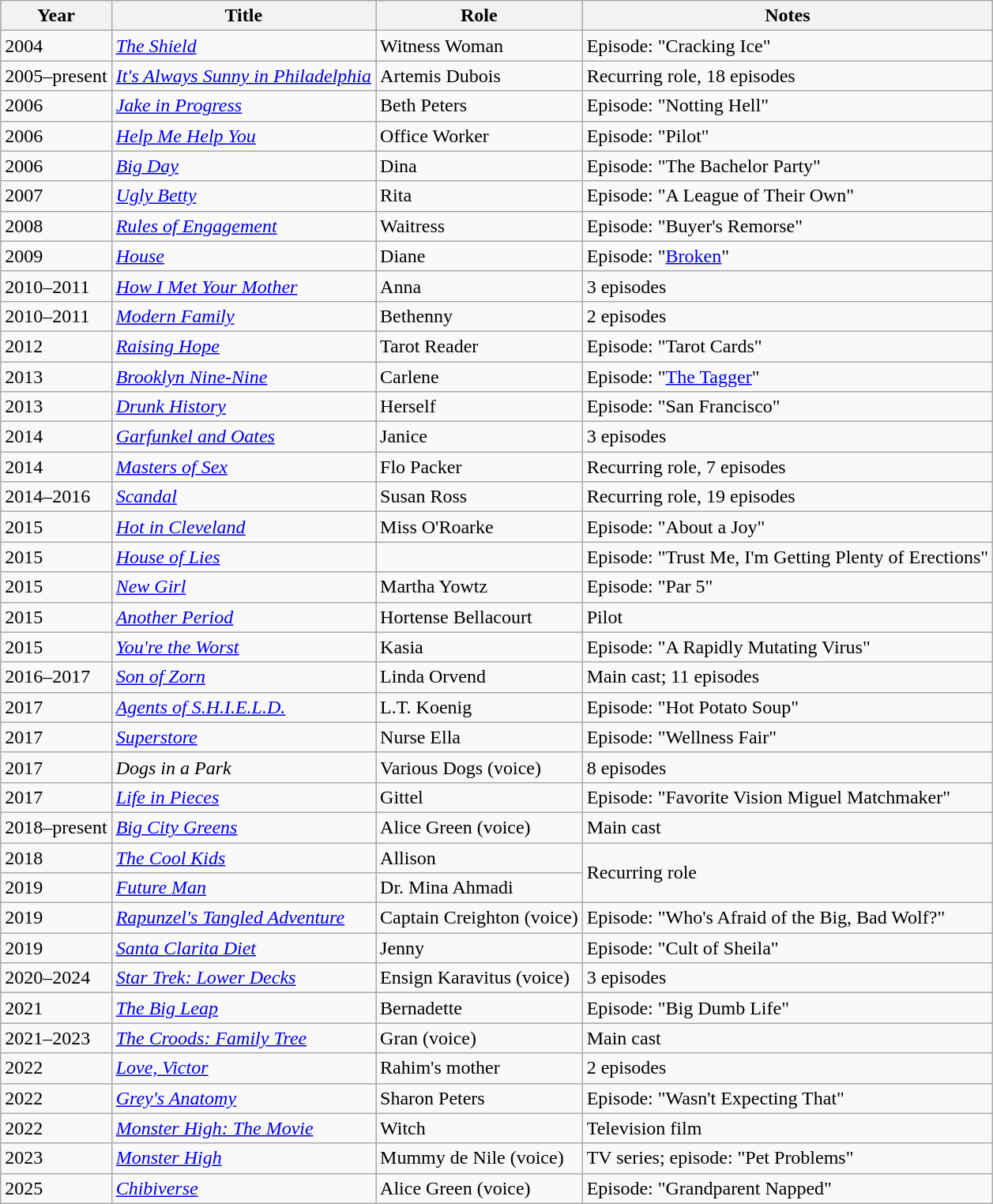<table class="wikitable sortable">
<tr>
<th>Year</th>
<th>Title</th>
<th>Role</th>
<th class="unsortable">Notes</th>
</tr>
<tr>
<td>2004</td>
<td><em><a href='#'>The Shield</a></em></td>
<td>Witness Woman</td>
<td>Episode: "Cracking Ice"</td>
</tr>
<tr>
<td>2005–present</td>
<td><em><a href='#'>It's Always Sunny in Philadelphia</a></em></td>
<td>Artemis Dubois</td>
<td>Recurring role, 18 episodes</td>
</tr>
<tr>
<td>2006</td>
<td><em><a href='#'>Jake in Progress</a></em></td>
<td>Beth Peters</td>
<td>Episode: "Notting Hell"</td>
</tr>
<tr>
<td>2006</td>
<td><em><a href='#'>Help Me Help You</a></em></td>
<td>Office Worker</td>
<td>Episode: "Pilot"</td>
</tr>
<tr>
<td>2006</td>
<td><em><a href='#'>Big Day</a></em></td>
<td>Dina</td>
<td>Episode: "The Bachelor Party"</td>
</tr>
<tr>
<td>2007</td>
<td><em><a href='#'>Ugly Betty</a></em></td>
<td>Rita</td>
<td>Episode: "A League of Their Own"</td>
</tr>
<tr>
<td>2008</td>
<td><em><a href='#'>Rules of Engagement</a></em></td>
<td>Waitress</td>
<td>Episode: "Buyer's Remorse"</td>
</tr>
<tr>
<td>2009</td>
<td><em><a href='#'>House</a></em></td>
<td>Diane</td>
<td>Episode: "<a href='#'>Broken</a>"</td>
</tr>
<tr>
<td>2010–2011</td>
<td><em><a href='#'>How I Met Your Mother</a></em></td>
<td>Anna</td>
<td>3 episodes</td>
</tr>
<tr>
<td>2010–2011</td>
<td><em><a href='#'>Modern Family</a></em></td>
<td>Bethenny</td>
<td>2 episodes</td>
</tr>
<tr>
<td>2012</td>
<td><em><a href='#'>Raising Hope</a></em></td>
<td>Tarot Reader</td>
<td>Episode: "Tarot Cards"</td>
</tr>
<tr>
<td>2013</td>
<td><em><a href='#'>Brooklyn Nine-Nine</a></em></td>
<td>Carlene</td>
<td>Episode: "<a href='#'>The Tagger</a>"</td>
</tr>
<tr>
<td>2013</td>
<td><em><a href='#'>Drunk History</a></em></td>
<td>Herself</td>
<td>Episode: "San Francisco"</td>
</tr>
<tr>
<td>2014</td>
<td><em><a href='#'>Garfunkel and Oates</a></em></td>
<td>Janice</td>
<td>3 episodes</td>
</tr>
<tr>
<td>2014</td>
<td><em><a href='#'>Masters of Sex</a></em></td>
<td>Flo Packer</td>
<td>Recurring role, 7 episodes</td>
</tr>
<tr>
<td>2014–2016</td>
<td><em><a href='#'>Scandal</a></em></td>
<td>Susan Ross</td>
<td>Recurring role, 19 episodes</td>
</tr>
<tr>
<td>2015</td>
<td><em><a href='#'>Hot in Cleveland</a></em></td>
<td>Miss O'Roarke</td>
<td>Episode: "About a Joy"</td>
</tr>
<tr>
<td>2015</td>
<td><em><a href='#'>House of Lies</a></em></td>
<td></td>
<td>Episode: "Trust Me, I'm Getting Plenty of Erections"</td>
</tr>
<tr>
<td>2015</td>
<td><em><a href='#'>New Girl</a></em></td>
<td>Martha Yowtz</td>
<td>Episode: "Par 5"</td>
</tr>
<tr>
<td>2015</td>
<td><em><a href='#'>Another Period</a></em></td>
<td>Hortense Bellacourt</td>
<td>Pilot</td>
</tr>
<tr>
<td>2015</td>
<td><em><a href='#'>You're the Worst</a></em></td>
<td>Kasia</td>
<td>Episode: "A Rapidly Mutating Virus"</td>
</tr>
<tr>
<td>2016–2017</td>
<td><em><a href='#'>Son of Zorn</a></em></td>
<td>Linda Orvend</td>
<td>Main cast; 11 episodes</td>
</tr>
<tr>
<td>2017</td>
<td><em><a href='#'>Agents of S.H.I.E.L.D.</a></em></td>
<td>L.T. Koenig</td>
<td>Episode: "Hot Potato Soup"</td>
</tr>
<tr>
<td>2017</td>
<td><em><a href='#'>Superstore</a></em></td>
<td>Nurse Ella</td>
<td>Episode: "Wellness Fair"</td>
</tr>
<tr>
<td>2017</td>
<td><em>Dogs in a Park</em></td>
<td>Various Dogs (voice)</td>
<td>8 episodes</td>
</tr>
<tr>
<td>2017</td>
<td><em><a href='#'>Life in Pieces</a></em></td>
<td>Gittel</td>
<td>Episode: "Favorite Vision Miguel Matchmaker"</td>
</tr>
<tr>
<td>2018–present</td>
<td><em><a href='#'>Big City Greens</a></em></td>
<td>Alice Green (voice)</td>
<td>Main cast</td>
</tr>
<tr>
<td>2018</td>
<td><em><a href='#'>The Cool Kids</a></em></td>
<td>Allison</td>
<td rowspan="2">Recurring role</td>
</tr>
<tr>
<td>2019</td>
<td><em><a href='#'>Future Man</a></em></td>
<td>Dr. Mina Ahmadi</td>
</tr>
<tr>
<td>2019</td>
<td><em><a href='#'>Rapunzel's Tangled Adventure</a></em></td>
<td>Captain Creighton (voice)</td>
<td>Episode: "Who's Afraid of the Big, Bad Wolf?"</td>
</tr>
<tr>
<td>2019</td>
<td><em><a href='#'>Santa Clarita Diet</a></em></td>
<td>Jenny</td>
<td>Episode: "Cult of Sheila"</td>
</tr>
<tr>
<td>2020–2024</td>
<td><em><a href='#'>Star Trek: Lower Decks</a></em></td>
<td>Ensign Karavitus (voice)</td>
<td>3 episodes</td>
</tr>
<tr>
<td>2021</td>
<td><em><a href='#'>The Big Leap</a></em></td>
<td>Bernadette</td>
<td>Episode: "Big Dumb Life"</td>
</tr>
<tr>
<td>2021–2023</td>
<td><em><a href='#'>The Croods: Family Tree</a></em></td>
<td>Gran (voice)</td>
<td>Main cast</td>
</tr>
<tr>
<td>2022</td>
<td><em><a href='#'>Love, Victor</a></em></td>
<td>Rahim's mother</td>
<td>2 episodes</td>
</tr>
<tr>
<td>2022</td>
<td><em><a href='#'>Grey's Anatomy</a></em></td>
<td>Sharon Peters</td>
<td>Episode: "Wasn't Expecting That"</td>
</tr>
<tr>
<td>2022</td>
<td><em><a href='#'>Monster High: The Movie</a></em></td>
<td>Witch</td>
<td>Television film</td>
</tr>
<tr>
<td>2023</td>
<td><em><a href='#'>Monster High</a></em></td>
<td>Mummy de Nile (voice)</td>
<td>TV series; episode: "Pet Problems"</td>
</tr>
<tr>
<td>2025</td>
<td><em><a href='#'>Chibiverse</a></em></td>
<td>Alice Green (voice)</td>
<td>Episode: "Grandparent Napped"</td>
</tr>
</table>
